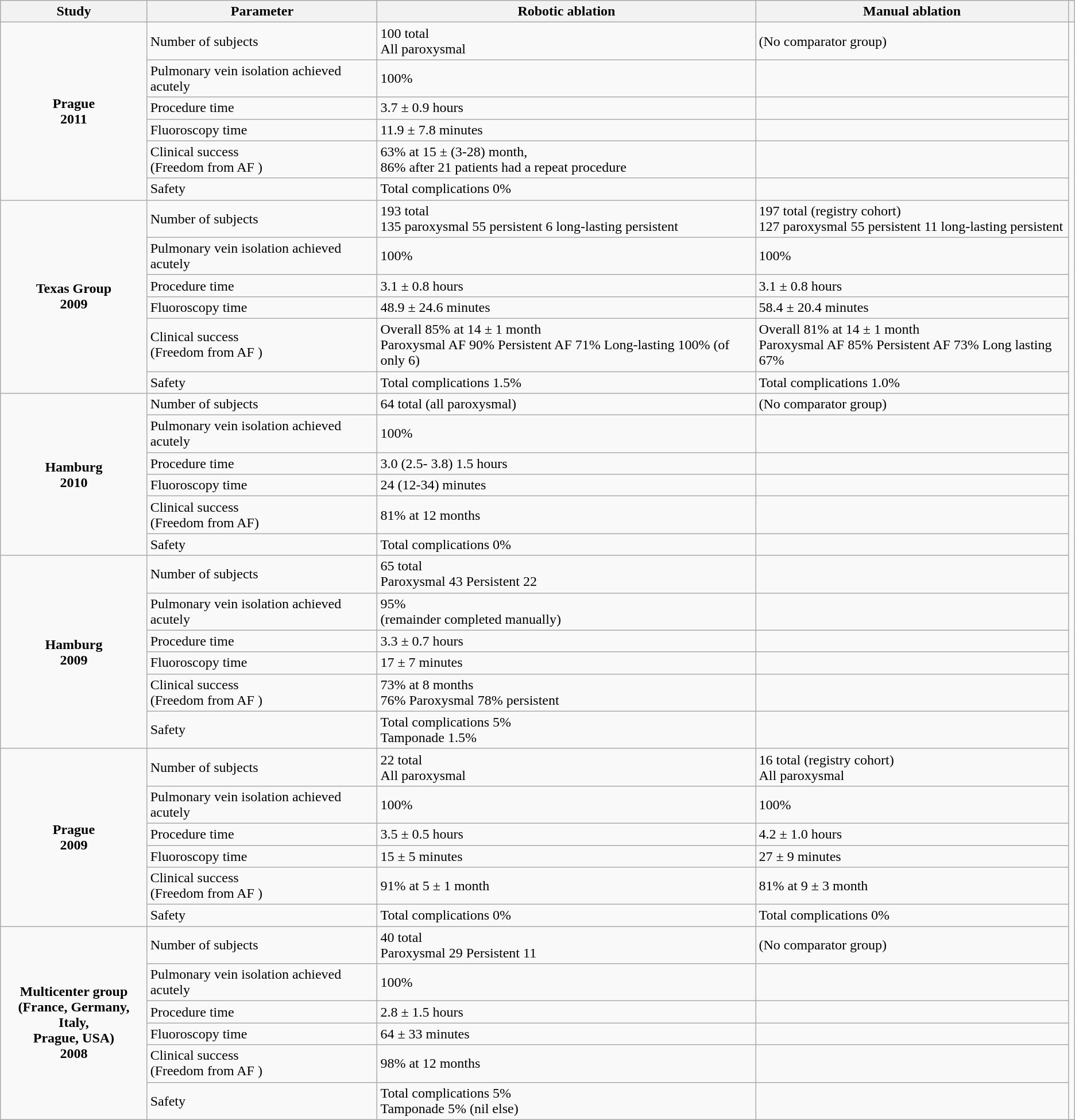<table class="wikitable">
<tr>
<th>Study</th>
<th>Parameter</th>
<th>Robotic ablation</th>
<th>Manual ablation</th>
<th></th>
</tr>
<tr>
<td rowspan=6; align=center><strong>Prague<br>2011</strong></td>
<td>Number of subjects</td>
<td>100 total<br>All paroxysmal</td>
<td>(No comparator group)</td>
</tr>
<tr>
<td>Pulmonary vein isolation achieved acutely</td>
<td>100%</td>
<td></td>
</tr>
<tr>
<td>Procedure time</td>
<td>3.7 ± 0.9 hours</td>
<td></td>
</tr>
<tr>
<td>Fluoroscopy time</td>
<td>11.9 ± 7.8 minutes</td>
<td></td>
</tr>
<tr>
<td>Clinical success<br>(Freedom from AF )</td>
<td>63% at 15 ± (3-28) month,<br>86% after 21 patients had a repeat procedure</td>
<td></td>
</tr>
<tr>
<td>Safety</td>
<td>Total complications 0%</td>
<td></td>
</tr>
<tr>
<td rowspan=6; align=center><strong>Texas Group<br>2009</strong></td>
<td>Number of subjects</td>
<td>193 total<br>135 paroxysmal
55 persistent
6 long-lasting persistent</td>
<td>197 total (registry cohort)<br>127 paroxysmal
55 persistent
11 long-lasting persistent</td>
</tr>
<tr>
<td>Pulmonary vein isolation achieved acutely</td>
<td>100%</td>
<td>100%</td>
</tr>
<tr>
<td>Procedure time</td>
<td>3.1 ± 0.8 hours</td>
<td>3.1 ± 0.8 hours</td>
</tr>
<tr>
<td>Fluoroscopy time</td>
<td>48.9 ± 24.6 minutes</td>
<td>58.4 ± 20.4 minutes</td>
</tr>
<tr>
<td>Clinical success<br>(Freedom from AF )</td>
<td>Overall 85% at 14 ± 1 month<br>Paroxysmal AF 90%
Persistent AF 71%
Long-lasting 100% (of only 6)</td>
<td>Overall 81% at 14 ± 1 month<br>Paroxysmal AF 85%
Persistent AF 73%
Long lasting 67%</td>
</tr>
<tr>
<td>Safety</td>
<td>Total complications 1.5%<br></td>
<td>Total complications 1.0%<br></td>
</tr>
<tr>
<td rowspan=6; align=center><strong>Hamburg<br>2010</strong></td>
<td>Number of subjects</td>
<td>64 total (all paroxysmal)</td>
<td>(No comparator group)</td>
</tr>
<tr>
<td>Pulmonary vein isolation achieved acutely</td>
<td>100%</td>
<td></td>
</tr>
<tr>
<td>Procedure time</td>
<td>3.0 (2.5- 3.8) 1.5 hours</td>
<td></td>
</tr>
<tr>
<td>Fluoroscopy time</td>
<td>24 (12-34) minutes</td>
<td></td>
</tr>
<tr>
<td>Clinical success<br>(Freedom from AF)</td>
<td>81% at 12 months</td>
<td></td>
</tr>
<tr>
<td>Safety</td>
<td>Total complications 0%</td>
<td></td>
</tr>
<tr>
<td rowspan=6; align=center><strong>Hamburg<br>2009</strong></td>
<td>Number of subjects</td>
<td>65 total<br>Paroxysmal 43
Persistent 22</td>
<td></td>
</tr>
<tr>
<td>Pulmonary vein isolation achieved acutely</td>
<td>95%<br>(remainder completed manually)</td>
<td></td>
</tr>
<tr>
<td>Procedure time</td>
<td>3.3 ± 0.7 hours</td>
<td></td>
</tr>
<tr>
<td>Fluoroscopy time</td>
<td>17 ± 7 minutes</td>
<td></td>
</tr>
<tr>
<td>Clinical success<br>(Freedom from AF )</td>
<td>73% at 8 months<br>76% Paroxysmal
78% persistent</td>
<td></td>
</tr>
<tr>
<td>Safety</td>
<td>Total complications 5%<br>Tamponade 1.5%</td>
<td></td>
</tr>
<tr>
<td rowspan=6; align=center><strong>Prague<br>2009</strong></td>
<td>Number of subjects</td>
<td>22 total<br>All paroxysmal</td>
<td>16 total (registry cohort)<br>All paroxysmal</td>
</tr>
<tr>
<td>Pulmonary vein isolation achieved acutely</td>
<td>100%</td>
<td>100%</td>
</tr>
<tr>
<td>Procedure time</td>
<td>3.5 ± 0.5 hours</td>
<td>4.2 ± 1.0 hours</td>
</tr>
<tr>
<td>Fluoroscopy time</td>
<td>15 ± 5 minutes</td>
<td>27 ± 9 minutes</td>
</tr>
<tr>
<td>Clinical success<br>(Freedom from AF )</td>
<td>91% at 5 ± 1 month</td>
<td>81% at 9 ± 3 month</td>
</tr>
<tr>
<td>Safety</td>
<td>Total complications 0%</td>
<td>Total complications 0%</td>
</tr>
<tr>
<td rowspan=6; align=center><strong>Multicenter group<br>(France, Germany, Italy,<br>Prague, USA)<br>2008</strong></td>
<td>Number of subjects</td>
<td>40 total<br>Paroxysmal 29
Persistent 11</td>
<td>(No comparator group)</td>
</tr>
<tr>
<td>Pulmonary vein isolation achieved acutely</td>
<td>100%</td>
<td></td>
</tr>
<tr>
<td>Procedure time</td>
<td>2.8 ± 1.5 hours</td>
<td></td>
</tr>
<tr>
<td>Fluoroscopy time</td>
<td>64 ± 33 minutes</td>
<td></td>
</tr>
<tr>
<td>Clinical success<br>(Freedom from AF )</td>
<td>98% at 12 months</td>
<td></td>
</tr>
<tr>
<td>Safety</td>
<td>Total complications 5%<br>Tamponade 5% (nil else)</td>
<td></td>
</tr>
</table>
